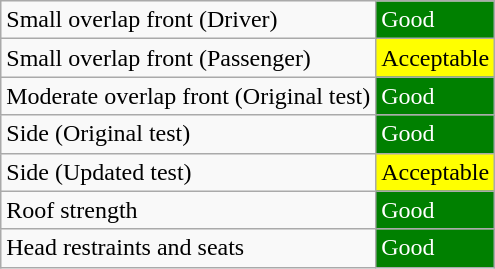<table class="wikitable">
<tr>
<td>Small overlap front (Driver)</td>
<td style="color:white;background: green">Good</td>
</tr>
<tr>
<td>Small overlap front (Passenger)</td>
<td style="color:black;background: yellow">Acceptable</td>
</tr>
<tr>
<td>Moderate overlap front (Original test)</td>
<td style="color:white;background: green">Good</td>
</tr>
<tr>
<td>Side (Original test)</td>
<td style="color:white;background: green">Good</td>
</tr>
<tr>
<td>Side (Updated test)</td>
<td style="color:black;background: yellow">Acceptable</td>
</tr>
<tr>
<td>Roof strength</td>
<td style="color:white;background: green">Good</td>
</tr>
<tr>
<td>Head restraints and seats</td>
<td style="color:white;background: green">Good</td>
</tr>
</table>
